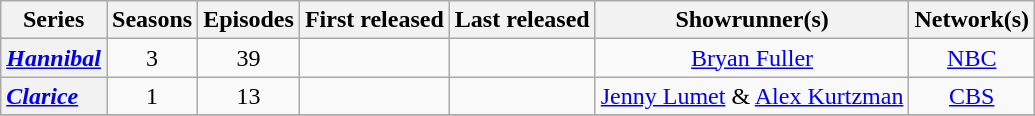<table class="wikitable plainrowheaders" style="text-align:center;">
<tr>
<th scope="col">Series</th>
<th scope="col">Seasons</th>
<th scope="col">Episodes</th>
<th scope="col">First released</th>
<th scope="col">Last released</th>
<th scope="col">Showrunner(s)</th>
<th scope="col">Network(s)</th>
</tr>
<tr>
<th scope="row" style="text-align:left"><em><a href='#'>Hannibal</a></em></th>
<td>3</td>
<td>39</td>
<td></td>
<td></td>
<td><a href='#'>Bryan Fuller</a></td>
<td><a href='#'>NBC</a></td>
</tr>
<tr>
<th scope="row" style="text-align:left"><em><a href='#'>Clarice</a></em></th>
<td>1</td>
<td>13</td>
<td></td>
<td></td>
<td><a href='#'>Jenny Lumet</a> & <a href='#'>Alex Kurtzman</a></td>
<td><a href='#'>CBS</a></td>
</tr>
<tr>
</tr>
</table>
